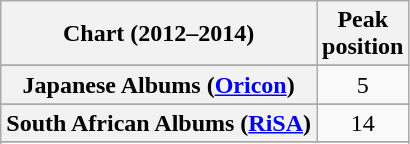<table class="wikitable sortable plainrowheaders" style="text-align:center">
<tr>
<th scope="col">Chart (2012–2014)</th>
<th scope="col">Peak<br>position</th>
</tr>
<tr>
</tr>
<tr>
</tr>
<tr>
</tr>
<tr>
</tr>
<tr>
</tr>
<tr>
</tr>
<tr>
</tr>
<tr>
</tr>
<tr>
</tr>
<tr>
</tr>
<tr>
</tr>
<tr>
</tr>
<tr>
</tr>
<tr>
</tr>
<tr>
</tr>
<tr>
</tr>
<tr>
<th scope="row">Japanese Albums (<a href='#'>Oricon</a>)</th>
<td>5</td>
</tr>
<tr>
</tr>
<tr>
</tr>
<tr>
</tr>
<tr>
</tr>
<tr>
</tr>
<tr>
</tr>
<tr>
<th scope="row">South African Albums (<a href='#'>RiSA</a>)</th>
<td>14</td>
</tr>
<tr>
</tr>
<tr>
</tr>
<tr>
</tr>
<tr>
</tr>
<tr>
</tr>
<tr>
</tr>
<tr>
</tr>
</table>
